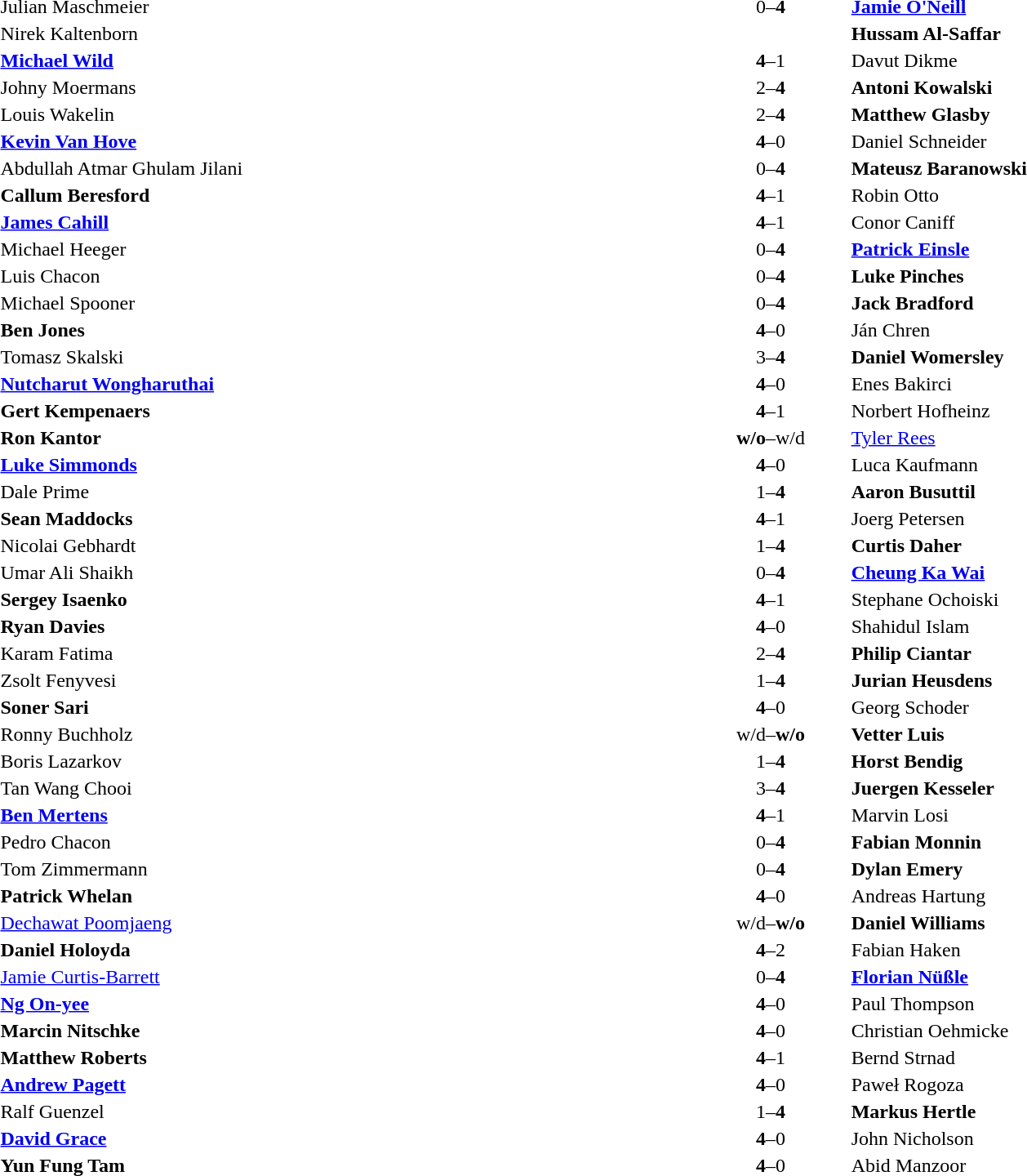<table width="100%">
<tr>
<td width=45%> Julian Maschmeier</td>
<td width=10% align="center">0–<strong>4</strong></td>
<td width=45%> <strong><a href='#'>Jamie O'Neill</a></strong></td>
</tr>
<tr>
<td> Nirek Kaltenborn</td>
<td align="center"></td>
<td> <strong>Hussam Al-Saffar</strong></td>
</tr>
<tr>
<td> <strong><a href='#'>Michael Wild</a></strong></td>
<td align="center"><strong>4</strong>–1</td>
<td> Davut Dikme</td>
</tr>
<tr>
<td> Johny Moermans</td>
<td align="center">2–<strong>4</strong></td>
<td> <strong>Antoni Kowalski</strong></td>
</tr>
<tr>
<td> Louis Wakelin</td>
<td align="center">2–<strong>4</strong></td>
<td> <strong>Matthew Glasby</strong></td>
</tr>
<tr>
<td> <strong><a href='#'>Kevin Van Hove</a></strong></td>
<td align="center"><strong>4</strong>–0</td>
<td> Daniel Schneider</td>
</tr>
<tr>
<td> Abdullah Atmar Ghulam Jilani</td>
<td align="center">0–<strong>4</strong></td>
<td> <strong>Mateusz Baranowski</strong></td>
</tr>
<tr>
<td> <strong>Callum Beresford</strong></td>
<td align="center"><strong>4</strong>–1</td>
<td> Robin Otto</td>
</tr>
<tr>
<td> <strong><a href='#'>James Cahill</a></strong></td>
<td align="center"><strong>4</strong>–1</td>
<td> Conor Caniff</td>
</tr>
<tr>
<td> Michael Heeger</td>
<td align="center">0–<strong>4</strong></td>
<td> <strong><a href='#'>Patrick Einsle</a></strong></td>
</tr>
<tr>
<td> Luis Chacon</td>
<td align="center">0–<strong>4</strong></td>
<td> <strong>Luke Pinches</strong></td>
</tr>
<tr>
<td> Michael Spooner</td>
<td align="center">0–<strong>4</strong></td>
<td> <strong>Jack Bradford</strong></td>
</tr>
<tr>
<td> <strong>Ben Jones</strong></td>
<td align="center"><strong>4</strong>–0</td>
<td> Ján Chren</td>
</tr>
<tr>
<td> Tomasz Skalski</td>
<td align="center">3–<strong>4</strong></td>
<td> <strong>Daniel Womersley</strong></td>
</tr>
<tr>
<td> <strong><a href='#'>Nutcharut Wongharuthai</a></strong></td>
<td align="center"><strong>4</strong>–0</td>
<td> Enes Bakirci</td>
</tr>
<tr>
<td> <strong>Gert Kempenaers</strong></td>
<td align="center"><strong>4</strong>–1</td>
<td> Norbert Hofheinz</td>
</tr>
<tr>
<td> <strong>Ron Kantor</strong></td>
<td align="center"><strong>w/o</strong>–w/d</td>
<td> <a href='#'>Tyler Rees</a></td>
</tr>
<tr>
<td> <strong><a href='#'>Luke Simmonds</a></strong></td>
<td align="center"><strong>4</strong>–0</td>
<td> Luca Kaufmann</td>
</tr>
<tr>
<td> Dale Prime</td>
<td align="center">1–<strong>4</strong></td>
<td> <strong>Aaron Busuttil</strong></td>
</tr>
<tr>
<td> <strong>Sean Maddocks</strong></td>
<td align="center"><strong>4</strong>–1</td>
<td> Joerg Petersen</td>
</tr>
<tr>
<td> Nicolai Gebhardt</td>
<td align="center">1–<strong>4</strong></td>
<td> <strong>Curtis Daher</strong></td>
</tr>
<tr>
<td> Umar Ali Shaikh</td>
<td align="center">0–<strong>4</strong></td>
<td> <strong><a href='#'>Cheung Ka Wai</a></strong></td>
</tr>
<tr>
<td> <strong>Sergey Isaenko</strong></td>
<td align="center"><strong>4</strong>–1</td>
<td> Stephane Ochoiski</td>
</tr>
<tr>
<td> <strong>Ryan Davies</strong></td>
<td align="center"><strong>4</strong>–0</td>
<td> Shahidul Islam</td>
</tr>
<tr>
<td> Karam Fatima</td>
<td align="center">2–<strong>4</strong></td>
<td> <strong>Philip Ciantar</strong></td>
</tr>
<tr>
<td> Zsolt Fenyvesi</td>
<td align="center">1–<strong>4</strong></td>
<td> <strong>Jurian Heusdens</strong></td>
</tr>
<tr>
<td> <strong>Soner Sari</strong></td>
<td align="center"><strong>4</strong>–0</td>
<td> Georg Schoder</td>
</tr>
<tr>
<td> Ronny Buchholz</td>
<td align="center">w/d–<strong>w/o</strong></td>
<td> <strong>Vetter Luis</strong></td>
</tr>
<tr>
<td> Boris Lazarkov</td>
<td align="center">1–<strong>4</strong></td>
<td> <strong>Horst Bendig</strong></td>
</tr>
<tr>
<td> Tan Wang Chooi</td>
<td align="center">3–<strong>4</strong></td>
<td> <strong>Juergen Kesseler</strong></td>
</tr>
<tr>
<td> <strong><a href='#'>Ben Mertens</a></strong></td>
<td align="center"><strong>4</strong>–1</td>
<td> Marvin Losi</td>
</tr>
<tr>
<td> Pedro Chacon</td>
<td align="center">0–<strong>4</strong></td>
<td> <strong>Fabian Monnin</strong></td>
</tr>
<tr>
<td> Tom Zimmermann</td>
<td align="center">0–<strong>4</strong></td>
<td> <strong>Dylan Emery</strong></td>
</tr>
<tr>
<td> <strong>Patrick Whelan</strong></td>
<td align="center"><strong>4</strong>–0</td>
<td> Andreas Hartung</td>
</tr>
<tr>
<td> <a href='#'>Dechawat Poomjaeng</a></td>
<td align="center">w/d–<strong>w/o</strong></td>
<td> <strong>Daniel Williams</strong></td>
</tr>
<tr>
<td> <strong>Daniel Holoyda</strong></td>
<td align="center"><strong>4</strong>–2</td>
<td> Fabian Haken</td>
</tr>
<tr>
<td> <a href='#'>Jamie Curtis-Barrett</a></td>
<td align="center">0–<strong>4</strong></td>
<td> <strong><a href='#'>Florian Nüßle</a></strong></td>
</tr>
<tr>
<td> <strong><a href='#'>Ng On-yee</a></strong></td>
<td align="center"><strong>4</strong>–0</td>
<td> Paul Thompson</td>
</tr>
<tr>
<td> <strong>Marcin Nitschke</strong></td>
<td align="center"><strong>4</strong>–0</td>
<td> Christian Oehmicke</td>
</tr>
<tr>
<td> <strong>Matthew Roberts</strong></td>
<td align="center"><strong>4</strong>–1</td>
<td> Bernd Strnad</td>
</tr>
<tr>
<td> <strong><a href='#'>Andrew Pagett</a></strong></td>
<td align="center"><strong>4</strong>–0</td>
<td> Paweł Rogoza</td>
</tr>
<tr>
<td> Ralf Guenzel</td>
<td align="center">1–<strong>4</strong></td>
<td> <strong>Markus Hertle</strong></td>
</tr>
<tr>
<td> <strong><a href='#'>David Grace</a></strong></td>
<td align="center"><strong>4</strong>–0</td>
<td> John Nicholson</td>
</tr>
<tr>
<td> <strong>Yun Fung Tam</strong></td>
<td align="center"><strong>4</strong>–0</td>
<td> Abid Manzoor</td>
</tr>
</table>
